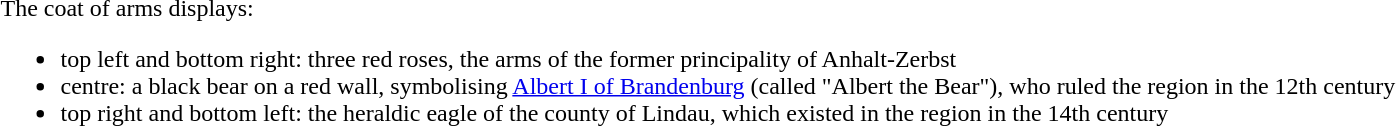<table>
<tr valign=top>
<td></td>
<td>The coat of arms displays:<br><ul><li>top left and bottom right: three red roses, the arms of the former principality of Anhalt-Zerbst</li><li>centre: a black bear on a red wall, symbolising <a href='#'>Albert I of Brandenburg</a> (called "Albert the Bear"), who ruled the region in the 12th century</li><li>top right and bottom left: the heraldic eagle of the county of Lindau, which existed in the region in the 14th century</li></ul></td>
</tr>
</table>
